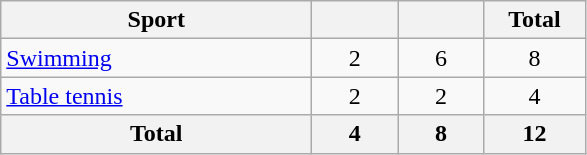<table class="wikitable" style="text-align:center;">
<tr>
<th width=200>Sport</th>
<th width=50></th>
<th width=50></th>
<th width=60>Total</th>
</tr>
<tr>
<td align=left><a href='#'>Swimming</a></td>
<td>2</td>
<td>6</td>
<td>8</td>
</tr>
<tr>
<td align=left><a href='#'>Table tennis</a></td>
<td>2</td>
<td>2</td>
<td>4</td>
</tr>
<tr>
<th>Total</th>
<th>4</th>
<th>8</th>
<th>12</th>
</tr>
</table>
